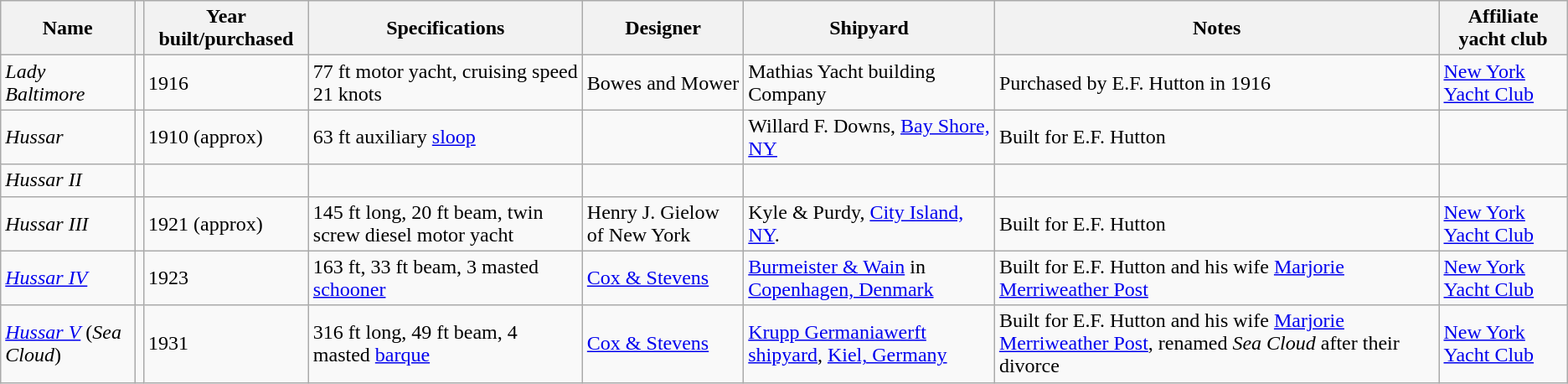<table class="wikitable">
<tr>
<th>Name</th>
<th></th>
<th>Year built/purchased</th>
<th>Specifications</th>
<th>Designer</th>
<th>Shipyard</th>
<th>Notes</th>
<th>Affiliate yacht club</th>
</tr>
<tr>
<td><em>Lady Baltimore</em></td>
<td></td>
<td>1916</td>
<td>77 ft motor yacht, cruising speed 21 knots</td>
<td>Bowes and Mower</td>
<td>Mathias Yacht building Company</td>
<td>Purchased by E.F. Hutton in 1916</td>
<td><a href='#'>New York Yacht Club</a></td>
</tr>
<tr>
<td><em>Hussar</em></td>
<td></td>
<td>1910 (approx)</td>
<td>63 ft auxiliary <a href='#'>sloop</a></td>
<td></td>
<td>Willard F. Downs, <a href='#'>Bay Shore, NY</a></td>
<td>Built for E.F. Hutton</td>
<td></td>
</tr>
<tr>
<td><em>Hussar II</em></td>
<td></td>
<td></td>
<td></td>
<td></td>
<td></td>
<td></td>
<td></td>
</tr>
<tr>
<td><em>Hussar III</em></td>
<td></td>
<td>1921 (approx)</td>
<td>145 ft long, 20 ft beam, twin screw diesel motor yacht</td>
<td>Henry J. Gielow of New York</td>
<td>Kyle & Purdy, <a href='#'>City Island, NY</a>.</td>
<td>Built for E.F. Hutton</td>
<td><a href='#'>New York Yacht Club</a></td>
</tr>
<tr>
<td><em><a href='#'>Hussar IV</a></em></td>
<td></td>
<td>1923</td>
<td>163 ft, 33 ft beam, 3 masted <a href='#'>schooner</a></td>
<td><a href='#'>Cox & Stevens</a></td>
<td><a href='#'>Burmeister & Wain</a> in <a href='#'>Copenhagen, Denmark</a></td>
<td>Built for E.F. Hutton and his wife <a href='#'>Marjorie Merriweather Post</a></td>
<td><a href='#'>New York Yacht Club</a></td>
</tr>
<tr>
<td><em><a href='#'>Hussar V</a></em> (<em>Sea Cloud</em>)</td>
<td></td>
<td>1931</td>
<td>316 ft long, 49 ft beam, 4 masted <a href='#'>barque</a></td>
<td><a href='#'>Cox & Stevens</a></td>
<td><a href='#'>Krupp Germaniawerft shipyard</a>, <a href='#'>Kiel, Germany</a></td>
<td>Built for E.F. Hutton and his wife <a href='#'>Marjorie Merriweather Post</a>, renamed <em>Sea Cloud</em> after their divorce</td>
<td><a href='#'>New York Yacht Club</a></td>
</tr>
</table>
